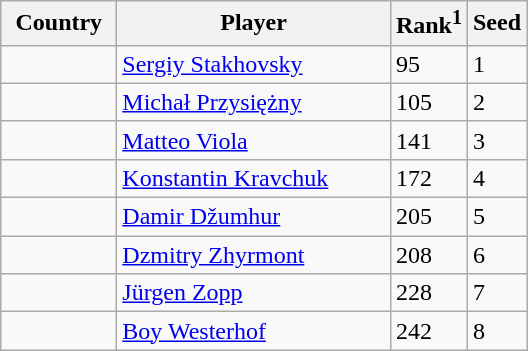<table class="sortable wikitable">
<tr>
<th width="70">Country</th>
<th width="175">Player</th>
<th>Rank<sup>1</sup></th>
<th>Seed</th>
</tr>
<tr>
<td></td>
<td><a href='#'>Sergiy Stakhovsky</a></td>
<td>95</td>
<td>1</td>
</tr>
<tr>
<td></td>
<td><a href='#'>Michał Przysiężny</a></td>
<td>105</td>
<td>2</td>
</tr>
<tr>
<td></td>
<td><a href='#'>Matteo Viola</a></td>
<td>141</td>
<td>3</td>
</tr>
<tr>
<td></td>
<td><a href='#'>Konstantin Kravchuk</a></td>
<td>172</td>
<td>4</td>
</tr>
<tr>
<td></td>
<td><a href='#'>Damir Džumhur</a></td>
<td>205</td>
<td>5</td>
</tr>
<tr>
<td></td>
<td><a href='#'>Dzmitry Zhyrmont</a></td>
<td>208</td>
<td>6</td>
</tr>
<tr>
<td></td>
<td><a href='#'>Jürgen Zopp</a></td>
<td>228</td>
<td>7</td>
</tr>
<tr>
<td></td>
<td><a href='#'>Boy Westerhof</a></td>
<td>242</td>
<td>8</td>
</tr>
</table>
